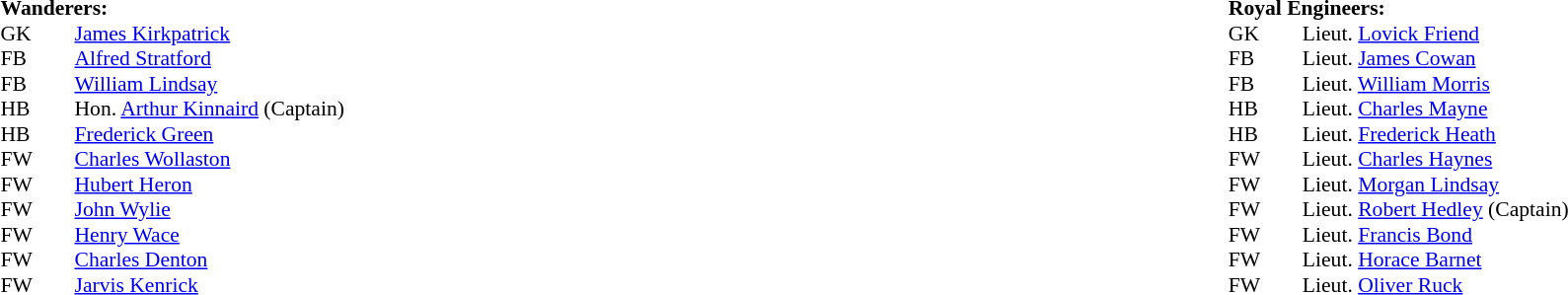<table width="100%">
<tr>
<td valign="top" width="50%"><br><table style="font-size: 90%" cellspacing="0" cellpadding="0">
<tr>
<td colspan="4"><strong>Wanderers:</strong></td>
</tr>
<tr>
<th width=25></th>
<th width=25></th>
</tr>
<tr>
<td>GK</td>
<td></td>
<td><a href='#'>James Kirkpatrick</a></td>
</tr>
<tr>
<td>FB</td>
<td></td>
<td><a href='#'>Alfred Stratford</a></td>
</tr>
<tr>
<td>FB</td>
<td></td>
<td><a href='#'>William Lindsay</a></td>
</tr>
<tr>
<td>HB</td>
<td></td>
<td>Hon. <a href='#'>Arthur Kinnaird</a> (Captain)</td>
</tr>
<tr>
<td>HB</td>
<td></td>
<td><a href='#'>Frederick Green</a></td>
</tr>
<tr>
<td>FW</td>
<td></td>
<td><a href='#'>Charles Wollaston</a></td>
</tr>
<tr>
<td>FW</td>
<td></td>
<td><a href='#'>Hubert Heron</a></td>
</tr>
<tr>
<td>FW</td>
<td></td>
<td><a href='#'>John Wylie</a></td>
</tr>
<tr>
<td>FW</td>
<td></td>
<td><a href='#'>Henry Wace</a></td>
</tr>
<tr>
<td>FW</td>
<td></td>
<td><a href='#'>Charles Denton</a></td>
</tr>
<tr>
<td>FW</td>
<td></td>
<td><a href='#'>Jarvis Kenrick</a></td>
</tr>
<tr>
</tr>
</table>
</td>
<td valign="top" width="50%"><br><table style="font-size: 90%" cellspacing="0" cellpadding="0" align="center">
<tr>
<td colspan="4"><strong>Royal Engineers:</strong></td>
</tr>
<tr>
<th width=25></th>
<th width=25></th>
</tr>
<tr>
<td>GK</td>
<td></td>
<td>Lieut. <a href='#'>Lovick Friend</a></td>
</tr>
<tr>
<td>FB</td>
<td></td>
<td>Lieut. <a href='#'>James Cowan</a></td>
</tr>
<tr>
<td>FB</td>
<td></td>
<td>Lieut. <a href='#'>William Morris</a></td>
</tr>
<tr>
<td>HB</td>
<td></td>
<td>Lieut. <a href='#'>Charles Mayne</a></td>
</tr>
<tr>
<td>HB</td>
<td></td>
<td>Lieut. <a href='#'>Frederick Heath</a></td>
</tr>
<tr>
<td>FW</td>
<td></td>
<td>Lieut. <a href='#'>Charles Haynes</a></td>
</tr>
<tr>
<td>FW</td>
<td></td>
<td>Lieut. <a href='#'>Morgan Lindsay</a></td>
</tr>
<tr>
<td>FW</td>
<td></td>
<td>Lieut. <a href='#'>Robert Hedley</a> (Captain)</td>
</tr>
<tr>
<td>FW</td>
<td></td>
<td>Lieut. <a href='#'>Francis Bond</a></td>
</tr>
<tr>
<td>FW</td>
<td></td>
<td>Lieut. <a href='#'>Horace Barnet</a></td>
</tr>
<tr>
<td>FW</td>
<td></td>
<td>Lieut. <a href='#'>Oliver Ruck</a></td>
</tr>
<tr>
</tr>
</table>
</td>
</tr>
</table>
